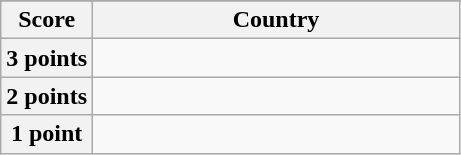<table class="wikitable">
<tr>
</tr>
<tr>
<th scope="col" width=20%>Score</th>
<th scope="col">Country</th>
</tr>
<tr>
<th scope="row">3 points</th>
<td></td>
</tr>
<tr>
<th scope="row">2 points</th>
<td></td>
</tr>
<tr>
<th scope="row">1 point</th>
<td></td>
</tr>
</table>
